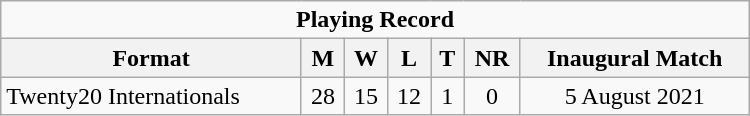<table class="wikitable" style="text-align: center; width: 500px;">
<tr>
<td colspan=7 align="center"><strong>Playing Record</strong></td>
</tr>
<tr>
<th>Format</th>
<th>M</th>
<th>W</th>
<th>L</th>
<th>T</th>
<th>NR</th>
<th>Inaugural Match</th>
</tr>
<tr>
<td align="left">Twenty20 Internationals</td>
<td>28</td>
<td>15</td>
<td>12</td>
<td>1</td>
<td>0</td>
<td>5 August 2021</td>
</tr>
</table>
